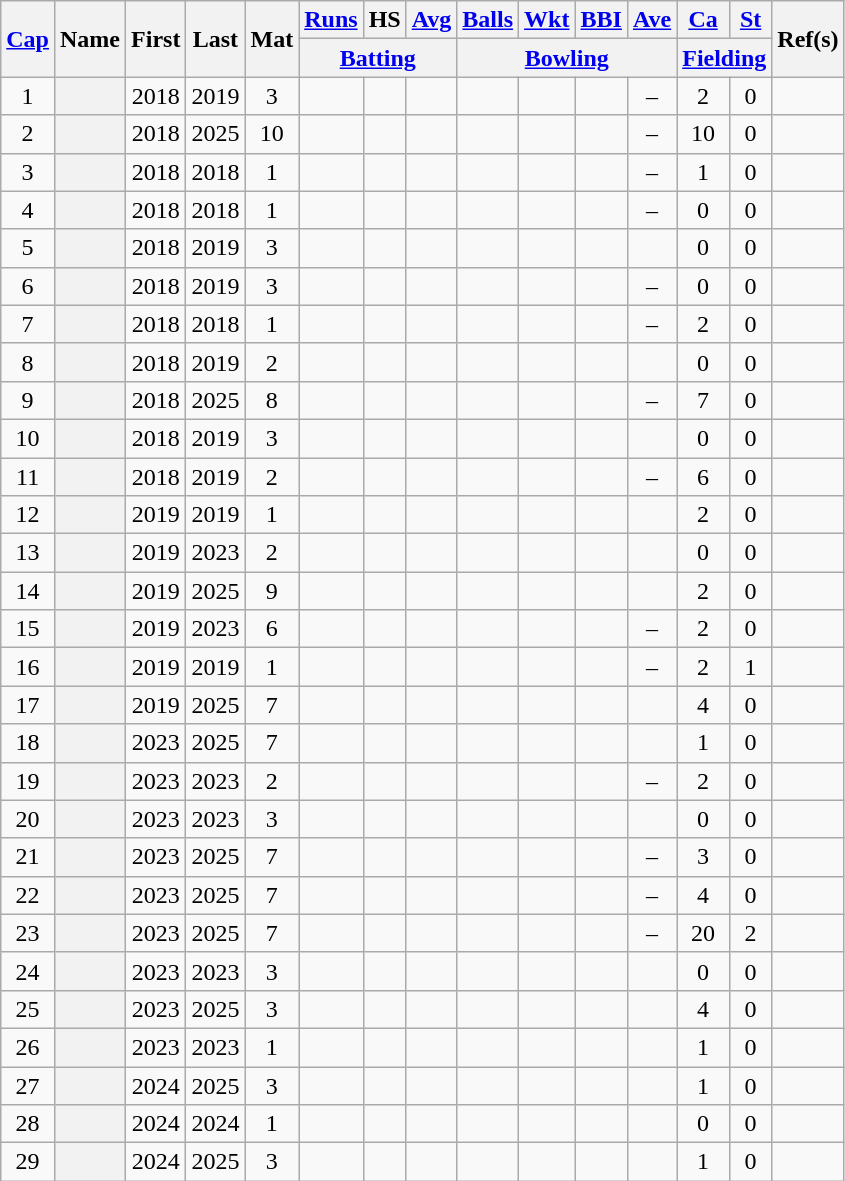<table class="wikitable sortable plainrowheaders">
<tr align="center">
<th scope="col" rowspan="2"><a href='#'>Cap</a></th>
<th scope="col" rowspan="2">Name</th>
<th scope="col" rowspan="2">First</th>
<th scope="col" rowspan="2">Last</th>
<th scope="col" rowspan="2">Mat</th>
<th scope="col"><a href='#'>Runs</a></th>
<th scope="col">HS</th>
<th scope="col"><a href='#'>Avg</a></th>
<th scope="col"><a href='#'>Balls</a></th>
<th scope="col"><a href='#'>Wkt</a></th>
<th scope="col"><a href='#'>BBI</a></th>
<th scope="col"><a href='#'>Ave</a></th>
<th scope="col"><a href='#'>Ca</a></th>
<th scope="col"><a href='#'>St</a></th>
<th scope="col" rowspan=2 class="unsortable">Ref(s)</th>
</tr>
<tr class="unsortable">
<th scope="col" colspan=3><a href='#'>Batting</a></th>
<th scope="col" colspan=4><a href='#'>Bowling</a></th>
<th scope="col" colspan=2><a href='#'>Fielding</a></th>
</tr>
<tr align="center">
<td>1</td>
<th scope="row"> </th>
<td>2018</td>
<td>2019</td>
<td>3</td>
<td></td>
<td></td>
<td></td>
<td></td>
<td></td>
<td></td>
<td>–</td>
<td>2</td>
<td>0</td>
<td></td>
</tr>
<tr align="center">
<td>2</td>
<th scope="row"> </th>
<td>2018</td>
<td>2025</td>
<td>10</td>
<td></td>
<td></td>
<td></td>
<td></td>
<td></td>
<td></td>
<td>–</td>
<td>10</td>
<td>0</td>
<td></td>
</tr>
<tr align="center">
<td>3</td>
<th scope="row"></th>
<td>2018</td>
<td>2018</td>
<td>1</td>
<td></td>
<td></td>
<td></td>
<td></td>
<td></td>
<td></td>
<td>–</td>
<td>1</td>
<td>0</td>
<td></td>
</tr>
<tr align="center">
<td>4</td>
<th scope="row"></th>
<td>2018</td>
<td>2018</td>
<td>1</td>
<td></td>
<td></td>
<td></td>
<td></td>
<td></td>
<td></td>
<td>–</td>
<td>0</td>
<td>0</td>
<td></td>
</tr>
<tr align="center">
<td>5</td>
<th scope="row"></th>
<td>2018</td>
<td>2019</td>
<td>3</td>
<td></td>
<td></td>
<td></td>
<td></td>
<td></td>
<td></td>
<td></td>
<td>0</td>
<td>0</td>
<td></td>
</tr>
<tr align="center">
<td>6</td>
<th scope="row"></th>
<td>2018</td>
<td>2019</td>
<td>3</td>
<td></td>
<td></td>
<td></td>
<td></td>
<td></td>
<td></td>
<td>–</td>
<td>0</td>
<td>0</td>
<td></td>
</tr>
<tr align="center">
<td>7</td>
<th scope="row"> </th>
<td>2018</td>
<td>2018</td>
<td>1</td>
<td></td>
<td></td>
<td></td>
<td></td>
<td></td>
<td></td>
<td>–</td>
<td>2</td>
<td>0</td>
<td></td>
</tr>
<tr align="center">
<td>8</td>
<th scope="row"></th>
<td>2018</td>
<td>2019</td>
<td>2</td>
<td></td>
<td></td>
<td></td>
<td></td>
<td></td>
<td></td>
<td></td>
<td>0</td>
<td>0</td>
<td></td>
</tr>
<tr align="center">
<td>9</td>
<th scope="row"></th>
<td>2018</td>
<td>2025</td>
<td>8</td>
<td></td>
<td></td>
<td></td>
<td></td>
<td></td>
<td></td>
<td>–</td>
<td>7</td>
<td>0</td>
<td></td>
</tr>
<tr align="center">
<td>10</td>
<th scope="row"></th>
<td>2018</td>
<td>2019</td>
<td>3</td>
<td></td>
<td></td>
<td></td>
<td></td>
<td></td>
<td></td>
<td></td>
<td>0</td>
<td>0</td>
<td></td>
</tr>
<tr align="center">
<td>11</td>
<th scope="row"> </th>
<td>2018</td>
<td>2019</td>
<td>2</td>
<td></td>
<td></td>
<td></td>
<td></td>
<td></td>
<td></td>
<td>–</td>
<td>6</td>
<td>0</td>
<td></td>
</tr>
<tr align="center">
<td>12</td>
<th scope="row"></th>
<td>2019</td>
<td>2019</td>
<td>1</td>
<td></td>
<td></td>
<td></td>
<td></td>
<td></td>
<td></td>
<td></td>
<td>2</td>
<td>0</td>
<td></td>
</tr>
<tr align="center">
<td>13</td>
<th scope="row"></th>
<td>2019</td>
<td>2023</td>
<td>2</td>
<td></td>
<td></td>
<td></td>
<td></td>
<td></td>
<td></td>
<td></td>
<td>0</td>
<td>0</td>
<td></td>
</tr>
<tr align="center">
<td>14</td>
<th scope="row"></th>
<td>2019</td>
<td>2025</td>
<td>9</td>
<td></td>
<td></td>
<td></td>
<td></td>
<td></td>
<td></td>
<td></td>
<td>2</td>
<td>0</td>
<td></td>
</tr>
<tr align="center">
<td>15</td>
<th scope="row"></th>
<td>2019</td>
<td>2023</td>
<td>6</td>
<td></td>
<td></td>
<td></td>
<td></td>
<td></td>
<td></td>
<td>–</td>
<td>2</td>
<td>0</td>
<td></td>
</tr>
<tr align="center">
<td>16</td>
<th scope="row"> </th>
<td>2019</td>
<td>2019</td>
<td>1</td>
<td></td>
<td></td>
<td></td>
<td></td>
<td></td>
<td></td>
<td>–</td>
<td>2</td>
<td>1</td>
<td></td>
</tr>
<tr align="center">
<td>17</td>
<th scope="row"></th>
<td>2019</td>
<td>2025</td>
<td>7</td>
<td></td>
<td></td>
<td></td>
<td></td>
<td></td>
<td></td>
<td></td>
<td>4</td>
<td>0</td>
<td></td>
</tr>
<tr align="center">
<td>18</td>
<th scope="row"></th>
<td>2023</td>
<td>2025</td>
<td>7</td>
<td></td>
<td></td>
<td></td>
<td></td>
<td></td>
<td></td>
<td></td>
<td>1</td>
<td>0</td>
<td></td>
</tr>
<tr align="center">
<td>19</td>
<th scope="row"></th>
<td>2023</td>
<td>2023</td>
<td>2</td>
<td></td>
<td></td>
<td></td>
<td></td>
<td></td>
<td></td>
<td>–</td>
<td>2</td>
<td>0</td>
<td></td>
</tr>
<tr align="center">
<td>20</td>
<th scope="row"></th>
<td>2023</td>
<td>2023</td>
<td>3</td>
<td></td>
<td></td>
<td></td>
<td></td>
<td></td>
<td></td>
<td></td>
<td>0</td>
<td>0</td>
<td></td>
</tr>
<tr align="center">
<td>21</td>
<th scope="row"></th>
<td>2023</td>
<td>2025</td>
<td>7</td>
<td></td>
<td></td>
<td></td>
<td></td>
<td></td>
<td></td>
<td>–</td>
<td>3</td>
<td>0</td>
<td></td>
</tr>
<tr align="center">
<td>22</td>
<th scope="row"></th>
<td>2023</td>
<td>2025</td>
<td>7</td>
<td></td>
<td></td>
<td></td>
<td></td>
<td></td>
<td></td>
<td>–</td>
<td>4</td>
<td>0</td>
<td></td>
</tr>
<tr align="center">
<td>23</td>
<th scope="row"> </th>
<td>2023</td>
<td>2025</td>
<td>7</td>
<td></td>
<td></td>
<td></td>
<td></td>
<td></td>
<td></td>
<td>–</td>
<td>20</td>
<td>2</td>
<td></td>
</tr>
<tr align="center">
<td>24</td>
<th scope="row"></th>
<td>2023</td>
<td>2023</td>
<td>3</td>
<td></td>
<td></td>
<td></td>
<td></td>
<td></td>
<td></td>
<td></td>
<td>0</td>
<td>0</td>
<td></td>
</tr>
<tr align="center">
<td>25</td>
<th scope="row"></th>
<td>2023</td>
<td>2025</td>
<td>3</td>
<td></td>
<td></td>
<td></td>
<td></td>
<td></td>
<td></td>
<td></td>
<td>4</td>
<td>0</td>
<td></td>
</tr>
<tr align="center">
<td>26</td>
<th scope="row"></th>
<td>2023</td>
<td>2023</td>
<td>1</td>
<td></td>
<td></td>
<td></td>
<td></td>
<td></td>
<td></td>
<td></td>
<td>1</td>
<td>0</td>
<td></td>
</tr>
<tr align="center">
<td>27</td>
<th scope="row"></th>
<td>2024</td>
<td>2025</td>
<td>3</td>
<td></td>
<td></td>
<td></td>
<td></td>
<td></td>
<td></td>
<td></td>
<td>1</td>
<td>0</td>
<td></td>
</tr>
<tr align="center">
<td>28</td>
<th scope="row"></th>
<td>2024</td>
<td>2024</td>
<td>1</td>
<td></td>
<td></td>
<td></td>
<td></td>
<td></td>
<td></td>
<td></td>
<td>0</td>
<td>0</td>
<td></td>
</tr>
<tr align="center">
<td>29</td>
<th scope="row"></th>
<td>2024</td>
<td>2025</td>
<td>3</td>
<td></td>
<td></td>
<td></td>
<td></td>
<td></td>
<td></td>
<td></td>
<td>1</td>
<td>0</td>
<td></td>
</tr>
</table>
